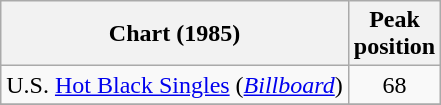<table Class = "wikitable sortable">
<tr>
<th>Chart (1985)</th>
<th>Peak<br>position</th>
</tr>
<tr>
<td>U.S. <a href='#'>Hot Black Singles</a> (<em><a href='#'>Billboard</a></em>)</td>
<td align = "center">68</td>
</tr>
<tr>
</tr>
</table>
